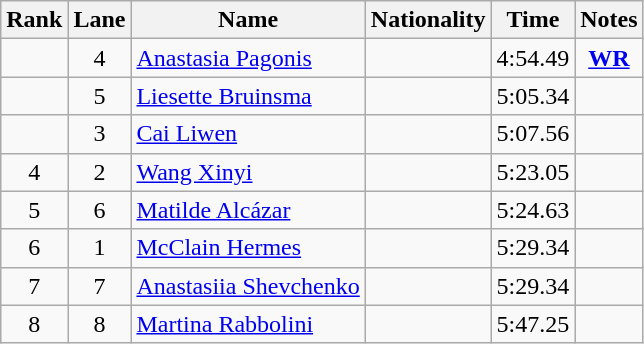<table class="wikitable sortable" style="text-align:center">
<tr>
<th>Rank</th>
<th>Lane</th>
<th>Name</th>
<th>Nationality</th>
<th>Time</th>
<th>Notes</th>
</tr>
<tr>
<td></td>
<td>4</td>
<td align=left><a href='#'>Anastasia Pagonis</a></td>
<td align=left></td>
<td>4:54.49</td>
<td><strong><a href='#'>WR</a></strong></td>
</tr>
<tr>
<td></td>
<td>5</td>
<td align=left><a href='#'>Liesette Bruinsma</a></td>
<td align=left></td>
<td>5:05.34</td>
<td></td>
</tr>
<tr>
<td></td>
<td>3</td>
<td align=left><a href='#'>Cai Liwen</a></td>
<td align=left></td>
<td>5:07.56</td>
<td></td>
</tr>
<tr>
<td>4</td>
<td>2</td>
<td align=left><a href='#'>Wang Xinyi</a></td>
<td align=left></td>
<td>5:23.05</td>
<td></td>
</tr>
<tr>
<td>5</td>
<td>6</td>
<td align=left><a href='#'>Matilde Alcázar</a></td>
<td align=left></td>
<td>5:24.63</td>
<td></td>
</tr>
<tr>
<td>6</td>
<td>1</td>
<td align=left><a href='#'>McClain Hermes</a></td>
<td align=left></td>
<td>5:29.34</td>
<td></td>
</tr>
<tr>
<td>7</td>
<td>7</td>
<td align=left><a href='#'>Anastasiia Shevchenko</a></td>
<td align=left></td>
<td>5:29.34</td>
<td></td>
</tr>
<tr>
<td>8</td>
<td>8</td>
<td align=left><a href='#'>Martina Rabbolini</a></td>
<td align=left></td>
<td>5:47.25</td>
<td></td>
</tr>
</table>
